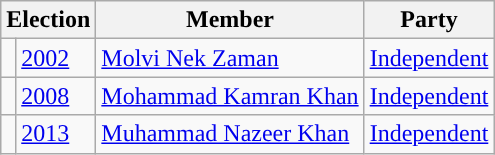<table class="wikitable">
<tr>
<th colspan="2">Election</th>
<th>Member</th>
<th>Party</th>
</tr>
<tr>
<td style="background-color: "></td>
<td><a href='#'>2002</a></td>
<td><a href='#'>Molvi Nek Zaman</a></td>
<td><a href='#'>Independent</a></td>
</tr>
<tr>
<td style="background-color: "></td>
<td><a href='#'>2008</a></td>
<td><a href='#'>Mohammad Kamran Khan</a></td>
<td><a href='#'>Independent</a></td>
</tr>
<tr>
<td style="background-color: "></td>
<td><a href='#'>2013</a></td>
<td><a href='#'>Muhammad Nazeer Khan</a></td>
<td><a href='#'>Independent</a></td>
</tr>
</table>
